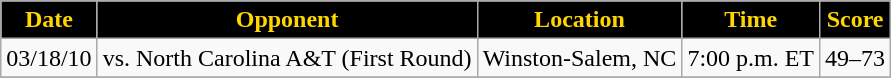<table class="wikitable" style="text-align:center">
<tr>
<th style=" background:black;color:gold;">Date</th>
<th style=" background:black;color:gold;">Opponent</th>
<th style=" background:black;color:gold;">Location</th>
<th style=" background:black;color:gold;">Time</th>
<th style=" background:black;color:gold;">Score</th>
</tr>
<tr>
<td>03/18/10</td>
<td>vs. North Carolina A&T (First Round)</td>
<td>Winston-Salem, NC</td>
<td>7:00 p.m. ET</td>
<td>49–73</td>
</tr>
<tr>
</tr>
</table>
